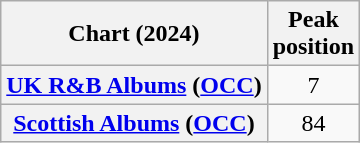<table class="wikitable sortable plainrowheaders" style="text-align:center">
<tr>
<th scope="col">Chart (2024)</th>
<th>Peak<br> position</th>
</tr>
<tr>
<th scope="row"><a href='#'>UK R&B Albums</a> (<a href='#'>OCC</a>)</th>
<td>7</td>
</tr>
<tr>
<th scope="row"><a href='#'>Scottish Albums</a> (<a href='#'>OCC</a>)</th>
<td>84</td>
</tr>
</table>
